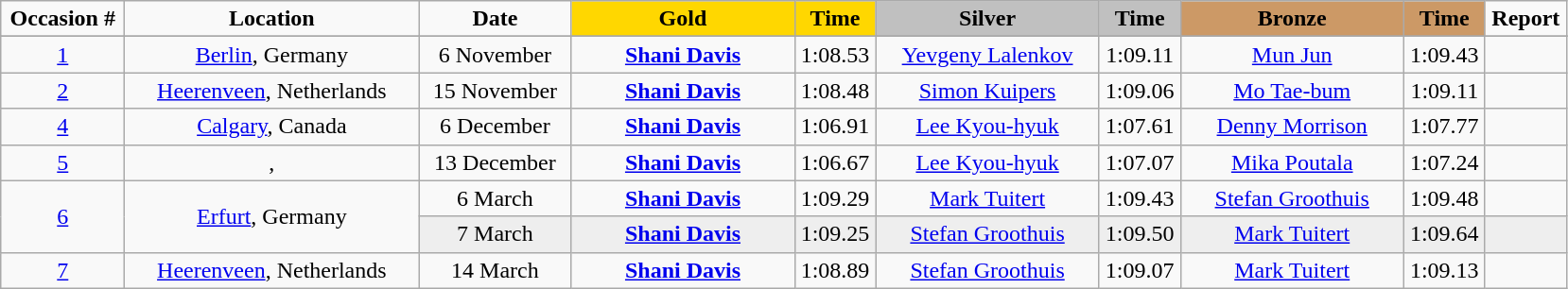<table class="wikitable">
<tr>
<td width="80" align="center"><strong>Occasion #</strong></td>
<td width="200" align="center"><strong>Location</strong></td>
<td width="100" align="center"><strong>Date</strong></td>
<td width="150" bgcolor="gold" align="center"><strong>Gold</strong></td>
<td width="50" bgcolor="gold" align="center"><strong>Time</strong></td>
<td width="150" bgcolor="silver" align="center"><strong>Silver</strong></td>
<td width="50" bgcolor="silver" align="center"><strong>Time</strong></td>
<td width="150" bgcolor="#CC9966" align="center"><strong>Bronze</strong></td>
<td width="50" bgcolor="#CC9966" align="center"><strong>Time</strong></td>
<td width="50" align="center"><strong>Report</strong></td>
</tr>
<tr bgcolor="#cccccc">
</tr>
<tr>
<td align="center"><a href='#'>1</a></td>
<td align="center"><a href='#'>Berlin</a>, Germany</td>
<td align="center">6 November</td>
<td align="center"><strong><a href='#'>Shani Davis</a></strong><br><small></small></td>
<td align="center">1:08.53</td>
<td align="center"><a href='#'>Yevgeny Lalenkov</a><br><small></small></td>
<td align="center">1:09.11</td>
<td align="center"><a href='#'>Mun Jun</a><br><small></small></td>
<td align="center">1:09.43</td>
<td align="center"></td>
</tr>
<tr>
<td align="center"><a href='#'>2</a></td>
<td align="center"><a href='#'>Heerenveen</a>, Netherlands</td>
<td align="center">15 November</td>
<td align="center"><strong><a href='#'>Shani Davis</a></strong><br><small></small></td>
<td align="center">1:08.48</td>
<td align="center"><a href='#'>Simon Kuipers</a><br><small></small></td>
<td align="center">1:09.06</td>
<td align="center"><a href='#'>Mo Tae-bum</a><br><small></small></td>
<td align="center">1:09.11</td>
<td align="center"></td>
</tr>
<tr>
<td align="center"><a href='#'>4</a></td>
<td align="center"><a href='#'>Calgary</a>, Canada</td>
<td align="center">6 December</td>
<td align="center"><strong><a href='#'>Shani Davis</a></strong><br><small></small></td>
<td align="center">1:06.91</td>
<td align="center"><a href='#'>Lee Kyou-hyuk</a><br><small></small></td>
<td align="center">1:07.61</td>
<td align="center"><a href='#'>Denny Morrison</a><br><small></small></td>
<td align="center">1:07.77</td>
<td align="center"></td>
</tr>
<tr>
<td align="center"><a href='#'>5</a></td>
<td align="center">, </td>
<td align="center">13 December</td>
<td align="center"><strong><a href='#'>Shani Davis</a></strong><br><small></small></td>
<td align="center">1:06.67</td>
<td align="center"><a href='#'>Lee Kyou-hyuk</a><br><small></small></td>
<td align="center">1:07.07</td>
<td align="center"><a href='#'>Mika Poutala</a><br><small></small></td>
<td align="center">1:07.24</td>
<td align="center"></td>
</tr>
<tr>
<td rowspan=2 align="center"><a href='#'>6</a></td>
<td rowspan=2 align="center"><a href='#'>Erfurt</a>, Germany</td>
<td align="center">6 March</td>
<td align="center"><strong><a href='#'>Shani Davis</a></strong><br><small></small></td>
<td align="center">1:09.29</td>
<td align="center"><a href='#'>Mark Tuitert</a><br><small></small></td>
<td align="center">1:09.43</td>
<td align="center"><a href='#'>Stefan Groothuis</a><br><small></small></td>
<td align="center">1:09.48</td>
<td align="center"></td>
</tr>
<tr bgcolor="#eeeeee">
<td align="center">7 March</td>
<td align="center"><strong><a href='#'>Shani Davis</a></strong><br><small></small></td>
<td align="center">1:09.25</td>
<td align="center"><a href='#'>Stefan Groothuis</a><br><small></small></td>
<td align="center">1:09.50</td>
<td align="center"><a href='#'>Mark Tuitert</a><br><small></small></td>
<td align="center">1:09.64</td>
<td align="center"></td>
</tr>
<tr>
<td align="center"><a href='#'>7</a></td>
<td align="center"><a href='#'>Heerenveen</a>, Netherlands</td>
<td align="center">14 March</td>
<td align="center"><strong><a href='#'>Shani Davis</a></strong><br><small></small></td>
<td align="center">1:08.89</td>
<td align="center"><a href='#'>Stefan Groothuis</a><br><small></small></td>
<td align="center">1:09.07</td>
<td align="center"><a href='#'>Mark Tuitert</a><br><small></small></td>
<td align="center">1:09.13</td>
<td align="center"></td>
</tr>
</table>
